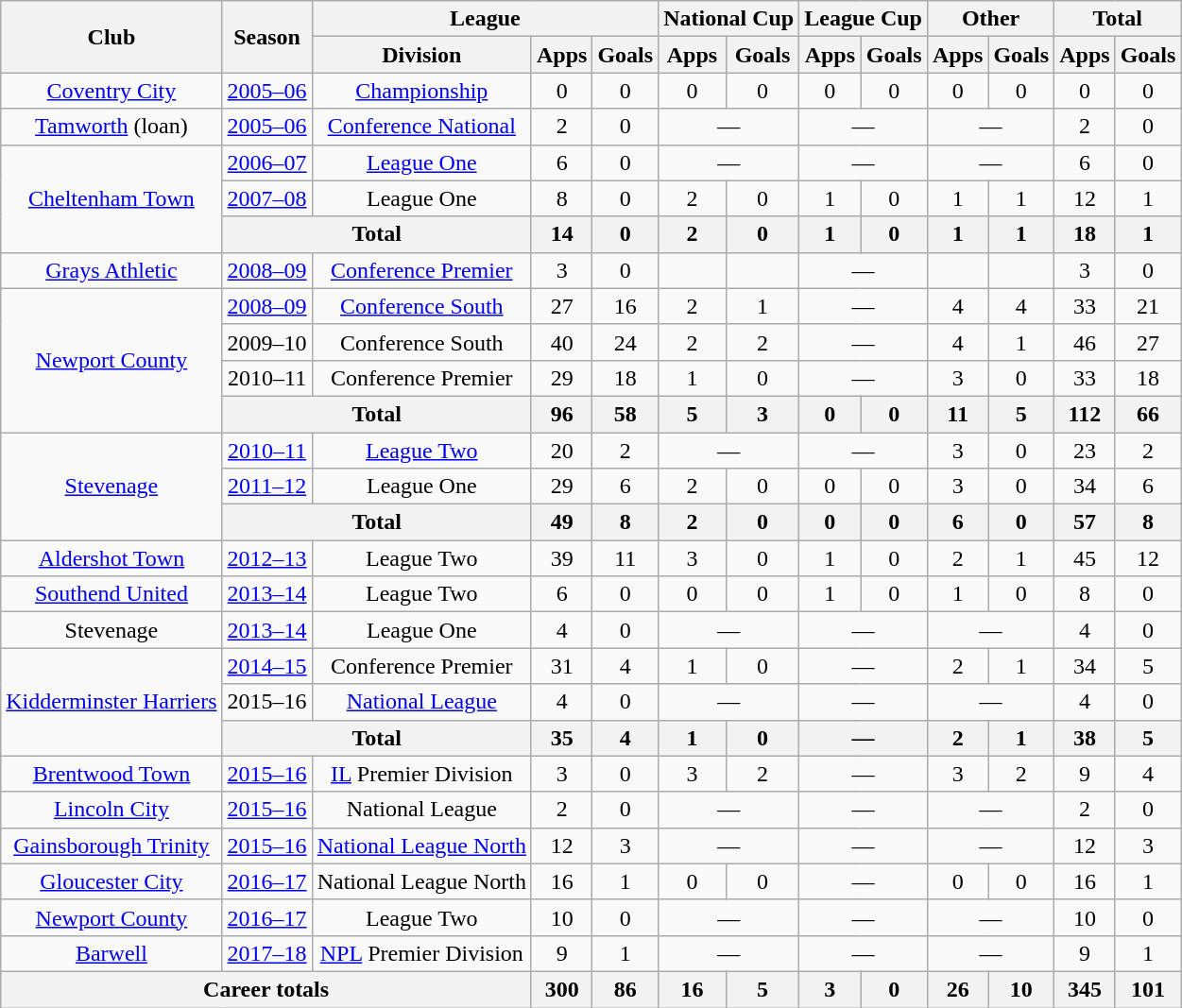<table class=wikitable style="text-align: center;">
<tr>
<th rowspan=2>Club</th>
<th rowspan=2>Season</th>
<th colspan=3>League</th>
<th colspan=2>National Cup</th>
<th colspan=2>League Cup</th>
<th colspan=2>Other</th>
<th colspan=2>Total</th>
</tr>
<tr>
<th scope=col>Division</th>
<th scope=col>Apps</th>
<th scope=col>Goals</th>
<th scope=col>Apps</th>
<th scope=col>Goals</th>
<th scope=col>Apps</th>
<th scope=col>Goals</th>
<th scope=col>Apps</th>
<th scope=col>Goals</th>
<th scope=col>Apps</th>
<th scope=col>Goals</th>
</tr>
<tr>
<td><a href='#'>Coventry City</a></td>
<td><a href='#'>2005–06</a></td>
<td><a href='#'>Championship</a></td>
<td>0</td>
<td>0</td>
<td>0</td>
<td>0</td>
<td>0</td>
<td>0</td>
<td>0</td>
<td>0</td>
<td>0</td>
<td>0</td>
</tr>
<tr>
<td><a href='#'>Tamworth</a> (loan)</td>
<td><a href='#'>2005–06</a></td>
<td><a href='#'>Conference National</a></td>
<td>2</td>
<td>0</td>
<td colspan=2>—</td>
<td colspan=2>—</td>
<td colspan=2>—</td>
<td>2</td>
<td>0</td>
</tr>
<tr>
<td rowspan=3><a href='#'>Cheltenham Town</a></td>
<td><a href='#'>2006–07</a></td>
<td><a href='#'>League One</a></td>
<td>6</td>
<td>0</td>
<td colspan=2>—</td>
<td colspan=2>—</td>
<td colspan=2>—</td>
<td>6</td>
<td>0</td>
</tr>
<tr>
<td><a href='#'>2007–08</a></td>
<td>League One</td>
<td>8</td>
<td>0</td>
<td>2</td>
<td>0</td>
<td>1</td>
<td>0</td>
<td>1</td>
<td>1</td>
<td>12</td>
<td>1</td>
</tr>
<tr>
<th colspan=2>Total</th>
<th>14</th>
<th>0</th>
<th>2</th>
<th>0</th>
<th>1</th>
<th>0</th>
<th>1</th>
<th>1</th>
<th>18</th>
<th>1</th>
</tr>
<tr>
<td><a href='#'>Grays Athletic</a></td>
<td><a href='#'>2008–09</a></td>
<td><a href='#'>Conference Premier</a></td>
<td>3</td>
<td>0</td>
<td></td>
<td></td>
<td colspan=2>—</td>
<td></td>
<td></td>
<td>3</td>
<td>0</td>
</tr>
<tr>
<td rowspan="4"><a href='#'>Newport County</a></td>
<td><a href='#'>2008–09</a></td>
<td><a href='#'>Conference South</a></td>
<td>27</td>
<td>16</td>
<td>2</td>
<td>1</td>
<td colspan=2>—</td>
<td>4</td>
<td>4</td>
<td>33</td>
<td>21</td>
</tr>
<tr>
<td>2009–10</td>
<td>Conference South</td>
<td>40</td>
<td>24</td>
<td>2</td>
<td>2</td>
<td colspan=2>—</td>
<td>4</td>
<td>1</td>
<td>46</td>
<td>27</td>
</tr>
<tr>
<td>2010–11</td>
<td>Conference Premier</td>
<td>29</td>
<td>18</td>
<td>1</td>
<td>0</td>
<td colspan=2>—</td>
<td>3</td>
<td>0</td>
<td>33</td>
<td>18</td>
</tr>
<tr>
<th colspan=2>Total</th>
<th>96</th>
<th>58</th>
<th>5</th>
<th>3</th>
<th>0</th>
<th>0</th>
<th>11</th>
<th>5</th>
<th>112</th>
<th>66</th>
</tr>
<tr>
<td rowspan=3><a href='#'>Stevenage</a></td>
<td><a href='#'>2010–11</a></td>
<td><a href='#'>League Two</a></td>
<td>20</td>
<td>2</td>
<td colspan=2>—</td>
<td colspan=2>—</td>
<td>3</td>
<td>0</td>
<td>23</td>
<td>2</td>
</tr>
<tr>
<td><a href='#'>2011–12</a></td>
<td>League One</td>
<td>29</td>
<td>6</td>
<td>2</td>
<td>0</td>
<td>0</td>
<td>0</td>
<td>3</td>
<td>0</td>
<td>34</td>
<td>6</td>
</tr>
<tr>
<th colspan=2>Total</th>
<th>49</th>
<th>8</th>
<th>2</th>
<th>0</th>
<th>0</th>
<th>0</th>
<th>6</th>
<th>0</th>
<th>57</th>
<th>8</th>
</tr>
<tr>
<td><a href='#'>Aldershot Town</a></td>
<td><a href='#'>2012–13</a></td>
<td>League Two</td>
<td>39</td>
<td>11</td>
<td>3</td>
<td>0</td>
<td>1</td>
<td>0</td>
<td>2</td>
<td>1</td>
<td>45</td>
<td>12</td>
</tr>
<tr>
<td><a href='#'>Southend United</a></td>
<td><a href='#'>2013–14</a></td>
<td>League Two</td>
<td>6</td>
<td>0</td>
<td>0</td>
<td>0</td>
<td>1</td>
<td>0</td>
<td>1</td>
<td>0</td>
<td>8</td>
<td>0</td>
</tr>
<tr>
<td>Stevenage</td>
<td><a href='#'>2013–14</a></td>
<td>League One</td>
<td>4</td>
<td>0</td>
<td colspan=2>—</td>
<td colspan=2>—</td>
<td colspan=2>—</td>
<td>4</td>
<td>0</td>
</tr>
<tr>
<td rowspan=3><a href='#'>Kidderminster Harriers</a></td>
<td><a href='#'>2014–15</a></td>
<td>Conference Premier</td>
<td>31</td>
<td>4</td>
<td>1</td>
<td>0</td>
<td colspan=2>—</td>
<td>2</td>
<td>1</td>
<td>34</td>
<td>5</td>
</tr>
<tr>
<td>2015–16</td>
<td><a href='#'>National League</a></td>
<td>4</td>
<td>0</td>
<td colspan=2>—</td>
<td colspan=2>—</td>
<td colspan=2>—</td>
<td>4</td>
<td>0</td>
</tr>
<tr>
<th colspan=2>Total</th>
<th>35</th>
<th>4</th>
<th>1</th>
<th>0</th>
<th colspan=2>—</th>
<th>2</th>
<th>1</th>
<th>38</th>
<th>5</th>
</tr>
<tr>
<td><a href='#'>Brentwood Town</a></td>
<td><a href='#'>2015–16</a></td>
<td><a href='#'>IL</a> Premier Division</td>
<td>3</td>
<td>0</td>
<td>3</td>
<td>2</td>
<td colspan=2>—</td>
<td>3</td>
<td>2</td>
<td>9</td>
<td>4</td>
</tr>
<tr>
<td><a href='#'>Lincoln City</a></td>
<td><a href='#'>2015–16</a></td>
<td>National League</td>
<td>2</td>
<td>0</td>
<td colspan=2>—</td>
<td colspan=2>—</td>
<td colspan=2>—</td>
<td>2</td>
<td>0</td>
</tr>
<tr>
<td><a href='#'>Gainsborough Trinity</a></td>
<td><a href='#'>2015–16</a></td>
<td><a href='#'>National League North</a></td>
<td>12</td>
<td>3</td>
<td colspan=2>—</td>
<td colspan=2>—</td>
<td colspan=2>—</td>
<td>12</td>
<td>3</td>
</tr>
<tr>
<td><a href='#'>Gloucester City</a></td>
<td><a href='#'>2016–17</a></td>
<td>National League North</td>
<td>16</td>
<td>1</td>
<td>0</td>
<td>0</td>
<td colspan="2">—</td>
<td>0</td>
<td>0</td>
<td>16</td>
<td>1</td>
</tr>
<tr>
<td><a href='#'>Newport County</a></td>
<td><a href='#'>2016–17</a></td>
<td>League Two</td>
<td>10</td>
<td>0</td>
<td colspan="2">—</td>
<td colspan="2">—</td>
<td colspan="2">—</td>
<td>10</td>
<td>0</td>
</tr>
<tr>
<td><a href='#'>Barwell</a></td>
<td><a href='#'>2017–18</a></td>
<td><a href='#'>NPL</a> Premier Division</td>
<td>9</td>
<td>1</td>
<td colspan="2">—</td>
<td colspan="2">—</td>
<td colspan="2">—</td>
<td>9</td>
<td>1</td>
</tr>
<tr>
<th colspan=3>Career totals</th>
<th>300</th>
<th>86</th>
<th>16</th>
<th>5</th>
<th>3</th>
<th>0</th>
<th>26</th>
<th>10</th>
<th>345</th>
<th>101</th>
</tr>
</table>
